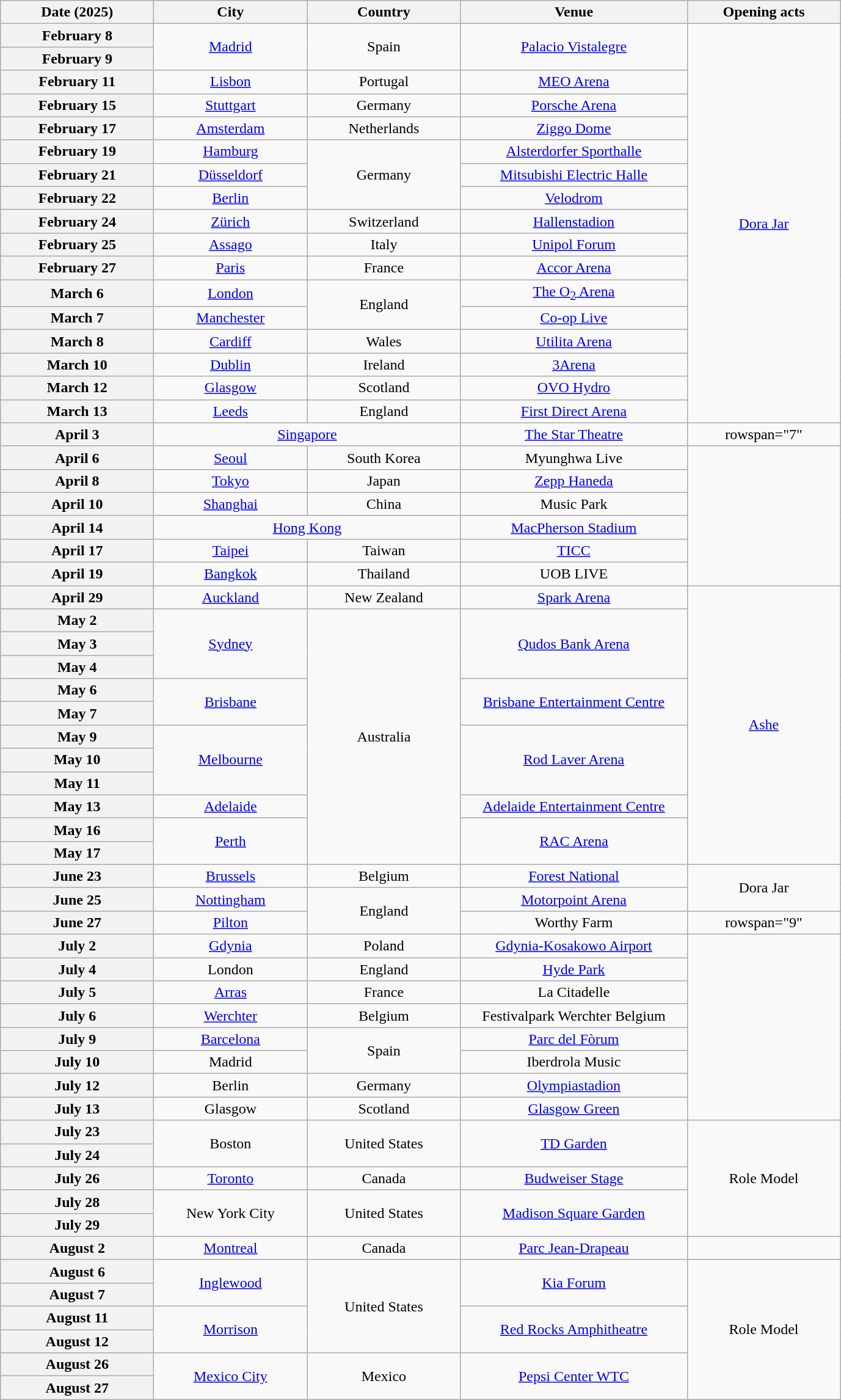<table class="wikitable plainrowheaders" style="text-align:center;">
<tr>
<th scope="col" style="width:10em;">Date (2025)</th>
<th scope="col" style="width:10em;">City</th>
<th scope="col" style="width:10em;">Country</th>
<th scope="col" style="width:15em;">Venue</th>
<th scope="col" style="width:10em;">Opening acts</th>
</tr>
<tr>
<th scope="row" style="text-align:center;">February 8</th>
<td rowspan="2"><a href='#'>Madrid</a></td>
<td rowspan="2">Spain</td>
<td rowspan="2"><a href='#'>Palacio Vistalegre</a></td>
<td rowspan="17"><a href='#'>Dora Jar</a></td>
</tr>
<tr>
<th scope="row" style="text-align:center;">February 9</th>
</tr>
<tr>
<th scope="row" style="text-align:center;">February 11</th>
<td><a href='#'>Lisbon</a></td>
<td>Portugal</td>
<td><a href='#'>MEO Arena</a></td>
</tr>
<tr>
<th scope="row" style="text-align:center;">February 15</th>
<td><a href='#'>Stuttgart</a></td>
<td>Germany</td>
<td><a href='#'>Porsche Arena</a></td>
</tr>
<tr>
<th scope="row" style="text-align:center;">February 17</th>
<td><a href='#'>Amsterdam</a></td>
<td>Netherlands</td>
<td><a href='#'>Ziggo Dome</a></td>
</tr>
<tr>
<th scope="row" style="text-align:center;">February 19</th>
<td><a href='#'>Hamburg</a></td>
<td rowspan="3">Germany</td>
<td><a href='#'>Alsterdorfer Sporthalle</a></td>
</tr>
<tr>
<th scope="row" style="text-align:center;">February 21</th>
<td><a href='#'>Düsseldorf</a></td>
<td><a href='#'>Mitsubishi Electric Halle</a></td>
</tr>
<tr>
<th scope="row" style="text-align:center;">February 22</th>
<td><a href='#'>Berlin</a></td>
<td><a href='#'>Velodrom</a></td>
</tr>
<tr>
<th scope="row" style="text-align:center;">February 24</th>
<td><a href='#'>Zürich</a></td>
<td>Switzerland</td>
<td><a href='#'>Hallenstadion</a></td>
</tr>
<tr>
<th scope="row" style="text-align:center;">February 25</th>
<td><a href='#'>Assago</a></td>
<td>Italy</td>
<td><a href='#'>Unipol Forum</a></td>
</tr>
<tr>
<th scope="row" style="text-align:center;">February 27</th>
<td><a href='#'>Paris</a></td>
<td>France</td>
<td><a href='#'>Accor Arena</a></td>
</tr>
<tr>
<th scope="row" style="text-align:center;">March 6</th>
<td><a href='#'>London</a></td>
<td rowspan="2">England</td>
<td><a href='#'>The O<sub>2</sub> Arena</a></td>
</tr>
<tr>
<th scope="row" style="text-align:center;">March 7</th>
<td><a href='#'>Manchester</a></td>
<td><a href='#'>Co-op Live</a></td>
</tr>
<tr>
<th scope="row" style="text-align:center;">March 8</th>
<td><a href='#'>Cardiff</a></td>
<td>Wales</td>
<td><a href='#'>Utilita Arena</a></td>
</tr>
<tr>
<th scope="row" style="text-align:center;">March 10</th>
<td><a href='#'>Dublin</a></td>
<td>Ireland</td>
<td><a href='#'>3Arena</a></td>
</tr>
<tr>
<th scope="row" style="text-align:center;">March 12</th>
<td><a href='#'>Glasgow</a></td>
<td>Scotland</td>
<td><a href='#'>OVO Hydro</a></td>
</tr>
<tr>
<th scope="row" style="text-align:center;">March 13</th>
<td><a href='#'>Leeds</a></td>
<td>England</td>
<td><a href='#'>First Direct Arena</a></td>
</tr>
<tr>
<th scope="row" style="text-align:center;">April 3</th>
<td colspan="2"><a href='#'>Singapore</a></td>
<td><a href='#'>The Star Theatre</a></td>
<td>rowspan="7" </td>
</tr>
<tr>
<th scope="row" style="text-align:center;">April 6</th>
<td><a href='#'>Seoul</a></td>
<td>South Korea</td>
<td>Myunghwa Live</td>
</tr>
<tr>
<th scope="row" style="text-align:center;">April 8</th>
<td><a href='#'>Tokyo</a></td>
<td>Japan</td>
<td><a href='#'>Zepp Haneda</a></td>
</tr>
<tr>
<th scope="row" style="text-align:center;">April 10</th>
<td><a href='#'>Shanghai</a></td>
<td>China</td>
<td>Music Park</td>
</tr>
<tr>
<th scope="row" style="text-align:center;">April 14</th>
<td colspan="2"><a href='#'>Hong Kong</a></td>
<td><a href='#'>MacPherson Stadium</a></td>
</tr>
<tr>
<th scope="row" style="text-align:center;">April 17</th>
<td><a href='#'>Taipei</a></td>
<td>Taiwan</td>
<td><a href='#'>TICC</a></td>
</tr>
<tr>
<th scope="row" style="text-align:center;">April 19</th>
<td><a href='#'>Bangkok</a></td>
<td>Thailand</td>
<td>UOB LIVE</td>
</tr>
<tr>
<th scope="row" style="text-align:center;">April 29</th>
<td><a href='#'>Auckland</a></td>
<td>New Zealand</td>
<td><a href='#'>Spark Arena</a></td>
<td rowspan="12"><a href='#'>Ashe</a></td>
</tr>
<tr>
<th scope="row" style="text-align:center;">May 2</th>
<td rowspan="3"><a href='#'>Sydney</a></td>
<td rowspan="11">Australia</td>
<td rowspan="3"><a href='#'>Qudos Bank Arena</a></td>
</tr>
<tr>
<th scope="row" style="text-align:center;">May 3</th>
</tr>
<tr>
<th scope="row" style="text-align:center;">May 4</th>
</tr>
<tr>
<th scope="row" style="text-align:center;">May 6</th>
<td rowspan="2"><a href='#'>Brisbane</a></td>
<td rowspan="2"><a href='#'>Brisbane Entertainment Centre</a></td>
</tr>
<tr>
<th scope="row" style="text-align:center;">May 7</th>
</tr>
<tr>
<th scope="row" style="text-align:center;">May 9</th>
<td rowspan="3"><a href='#'>Melbourne</a></td>
<td rowspan="3"><a href='#'>Rod Laver Arena</a></td>
</tr>
<tr>
<th scope="row" style="text-align:center;">May 10</th>
</tr>
<tr>
<th scope="row" style="text-align:center;">May 11</th>
</tr>
<tr>
<th scope="row" style="text-align:center;">May 13</th>
<td><a href='#'>Adelaide</a></td>
<td><a href='#'>Adelaide Entertainment Centre</a></td>
</tr>
<tr>
<th scope="row" style="text-align:center;">May 16</th>
<td rowspan="2"><a href='#'>Perth</a></td>
<td rowspan="2"><a href='#'>RAC Arena</a></td>
</tr>
<tr>
<th scope="row" style="text-align:center;">May 17</th>
</tr>
<tr>
<th scope="row" style="text-align:center;">June 23</th>
<td><a href='#'>Brussels</a></td>
<td>Belgium</td>
<td><a href='#'>Forest National</a></td>
<td rowspan="2">Dora Jar</td>
</tr>
<tr>
<th scope="row" style="text-align:center;">June 25</th>
<td><a href='#'>Nottingham</a></td>
<td rowspan="2">England</td>
<td><a href='#'>Motorpoint Arena</a></td>
</tr>
<tr>
<th scope="row" style="text-align:center;">June 27</th>
<td><a href='#'>Pilton</a></td>
<td>Worthy Farm</td>
<td>rowspan="9" </td>
</tr>
<tr>
<th scope="row" style="text-align:center;">July 2</th>
<td><a href='#'>Gdynia</a></td>
<td>Poland</td>
<td><a href='#'>Gdynia-Kosakowo Airport</a></td>
</tr>
<tr>
<th scope="row" style="text-align:center;">July 4</th>
<td>London</td>
<td>England</td>
<td><a href='#'>Hyde Park</a></td>
</tr>
<tr>
<th scope="row" style="text-align:center;">July 5</th>
<td><a href='#'>Arras</a></td>
<td>France</td>
<td>La Citadelle</td>
</tr>
<tr>
<th scope="row" style="text-align:center;">July 6</th>
<td><a href='#'>Werchter</a></td>
<td>Belgium</td>
<td>Festivalpark Werchter Belgium</td>
</tr>
<tr>
<th scope="row" style="text-align:center;">July 9</th>
<td><a href='#'>Barcelona</a></td>
<td rowspan="2">Spain</td>
<td><a href='#'>Parc del Fòrum</a></td>
</tr>
<tr>
<th scope="row" style="text-align:center;">July 10</th>
<td>Madrid</td>
<td>Iberdrola Music</td>
</tr>
<tr>
<th scope="row" style="text-align:center;">July 12</th>
<td>Berlin</td>
<td>Germany</td>
<td><a href='#'>Olympiastadion</a></td>
</tr>
<tr>
<th scope="row" style="text-align:center;">July 13</th>
<td>Glasgow</td>
<td>Scotland</td>
<td><a href='#'>Glasgow Green</a></td>
</tr>
<tr>
<th scope="row" style="text-align:center;">July 23</th>
<td rowspan="2">Boston</td>
<td rowspan="2">United States</td>
<td rowspan="2"><a href='#'>TD Garden</a></td>
<td rowspan="5">Role Model</td>
</tr>
<tr>
<th scope="row" style="text-align:center;">July 24</th>
</tr>
<tr>
<th scope="row" style="text-align:center;">July 26</th>
<td><a href='#'>Toronto</a></td>
<td>Canada</td>
<td><a href='#'>Budweiser Stage</a></td>
</tr>
<tr>
<th scope="row" style="text-align:center;">July 28</th>
<td rowspan="2">New York City</td>
<td rowspan="2">United States</td>
<td rowspan="2"><a href='#'>Madison Square Garden</a></td>
</tr>
<tr>
<th scope="row" style="text-align:center;">July 29</th>
</tr>
<tr>
<th scope="row" style="text-align:center;">August 2</th>
<td><a href='#'>Montreal</a></td>
<td>Canada</td>
<td><a href='#'>Parc Jean-Drapeau</a></td>
<td></td>
</tr>
<tr>
<th scope="row" style="text-align:center;">August 6</th>
<td rowspan="2"><a href='#'>Inglewood</a></td>
<td rowspan="4">United States</td>
<td rowspan="2"><a href='#'>Kia Forum</a></td>
<td rowspan="6">Role Model</td>
</tr>
<tr>
<th scope="row" style="text-align:center;">August 7</th>
</tr>
<tr>
<th scope="row" style="text-align:center;">August 11</th>
<td rowspan="2"><a href='#'>Morrison</a></td>
<td rowspan="2"><a href='#'>Red Rocks Amphitheatre</a></td>
</tr>
<tr>
<th scope="row" style="text-align:center;">August 12</th>
</tr>
<tr>
<th scope="row" style="text-align:center;">August 26</th>
<td rowspan="2"><a href='#'>Mexico City</a></td>
<td rowspan="2">Mexico</td>
<td rowspan="2"><a href='#'>Pepsi Center WTC</a></td>
</tr>
<tr>
<th scope="row" style="text-align:center;">August 27</th>
</tr>
</table>
